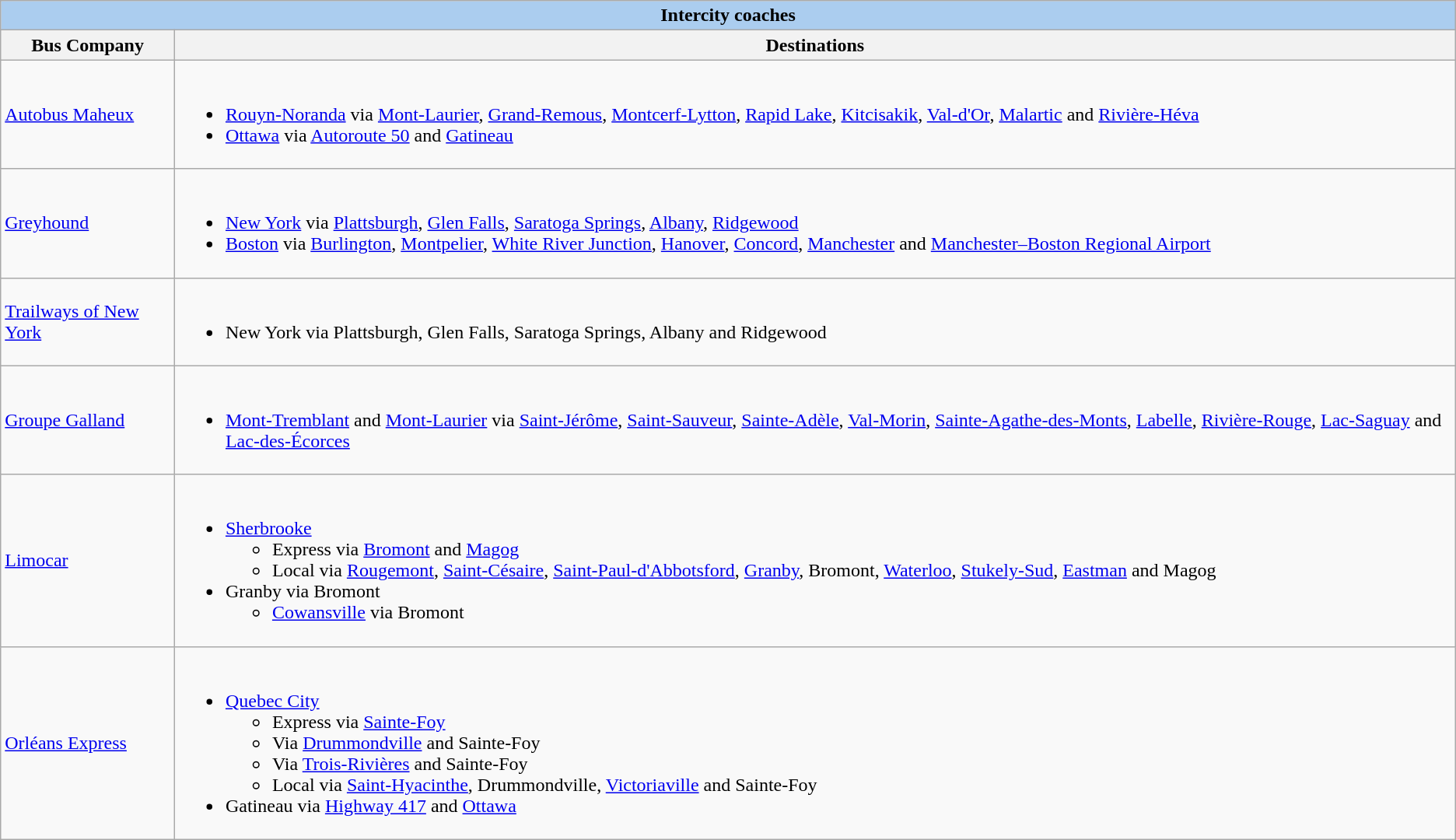<table class="wikitable">
<tr>
<th style="background: #abcdef;" colspan="2" align=center>Intercity coaches</th>
</tr>
<tr>
<th>Bus Company</th>
<th>Destinations</th>
</tr>
<tr>
<td><a href='#'>Autobus Maheux</a></td>
<td><br><ul><li><a href='#'>Rouyn-Noranda</a> via <a href='#'>Mont-Laurier</a>, <a href='#'>Grand-Remous</a>, <a href='#'>Montcerf-Lytton</a>, <a href='#'>Rapid Lake</a>, <a href='#'>Kitcisakik</a>, <a href='#'>Val-d'Or</a>, <a href='#'>Malartic</a> and <a href='#'>Rivière-Héva</a></li><li><a href='#'>Ottawa</a> via <a href='#'>Autoroute 50</a> and <a href='#'>Gatineau</a></li></ul></td>
</tr>
<tr>
<td><a href='#'>Greyhound</a></td>
<td><br><ul><li><a href='#'>New York</a> via <a href='#'>Plattsburgh</a>, <a href='#'>Glen Falls</a>, <a href='#'>Saratoga Springs</a>, <a href='#'>Albany</a>, <a href='#'>Ridgewood</a></li><li><a href='#'>Boston</a> via <a href='#'>Burlington</a>, <a href='#'>Montpelier</a>, <a href='#'>White River Junction</a>, <a href='#'>Hanover</a>, <a href='#'>Concord</a>, <a href='#'>Manchester</a> and <a href='#'>Manchester–Boston Regional Airport</a></li></ul></td>
</tr>
<tr>
<td><a href='#'>Trailways of New York</a></td>
<td><br><ul><li>New York via Plattsburgh, Glen Falls, Saratoga Springs, Albany and Ridgewood</li></ul></td>
</tr>
<tr>
<td><a href='#'>Groupe Galland</a></td>
<td><br><ul><li><a href='#'>Mont-Tremblant</a> and <a href='#'>Mont-Laurier</a> via <a href='#'>Saint-Jérôme</a>, <a href='#'>Saint-Sauveur</a>, <a href='#'>Sainte-Adèle</a>, <a href='#'>Val-Morin</a>, <a href='#'>Sainte-Agathe-des-Monts</a>, <a href='#'>Labelle</a>, <a href='#'>Rivière-Rouge</a>, <a href='#'>Lac-Saguay</a> and <a href='#'>Lac-des-Écorces</a></li></ul></td>
</tr>
<tr>
<td><a href='#'>Limocar</a></td>
<td><br><ul><li><a href='#'>Sherbrooke</a><ul><li>Express via <a href='#'>Bromont</a> and <a href='#'>Magog</a></li><li>Local via <a href='#'>Rougemont</a>, <a href='#'>Saint-Césaire</a>, <a href='#'>Saint-Paul-d'Abbotsford</a>, <a href='#'>Granby</a>, Bromont, <a href='#'>Waterloo</a>, <a href='#'>Stukely-Sud</a>, <a href='#'>Eastman</a> and Magog</li></ul></li><li>Granby via Bromont<ul><li><a href='#'>Cowansville</a> via Bromont</li></ul></li></ul></td>
</tr>
<tr>
<td><a href='#'>Orléans Express</a></td>
<td><br><ul><li><a href='#'>Quebec City</a><ul><li>Express via <a href='#'>Sainte-Foy</a></li><li>Via <a href='#'>Drummondville</a> and Sainte-Foy</li><li>Via <a href='#'>Trois-Rivières</a> and Sainte-Foy</li><li>Local via <a href='#'>Saint-Hyacinthe</a>, Drummondville, <a href='#'>Victoriaville</a> and Sainte-Foy</li></ul></li><li>Gatineau via <a href='#'>Highway 417</a> and <a href='#'>Ottawa</a></li></ul></td>
</tr>
</table>
